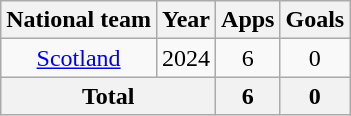<table class=wikitable style=text-align:center>
<tr>
<th>National team</th>
<th>Year</th>
<th>Apps</th>
<th>Goals</th>
</tr>
<tr>
<td><a href='#'>Scotland</a></td>
<td>2024</td>
<td>6</td>
<td>0</td>
</tr>
<tr>
<th colspan="2">Total</th>
<th>6</th>
<th>0</th>
</tr>
</table>
